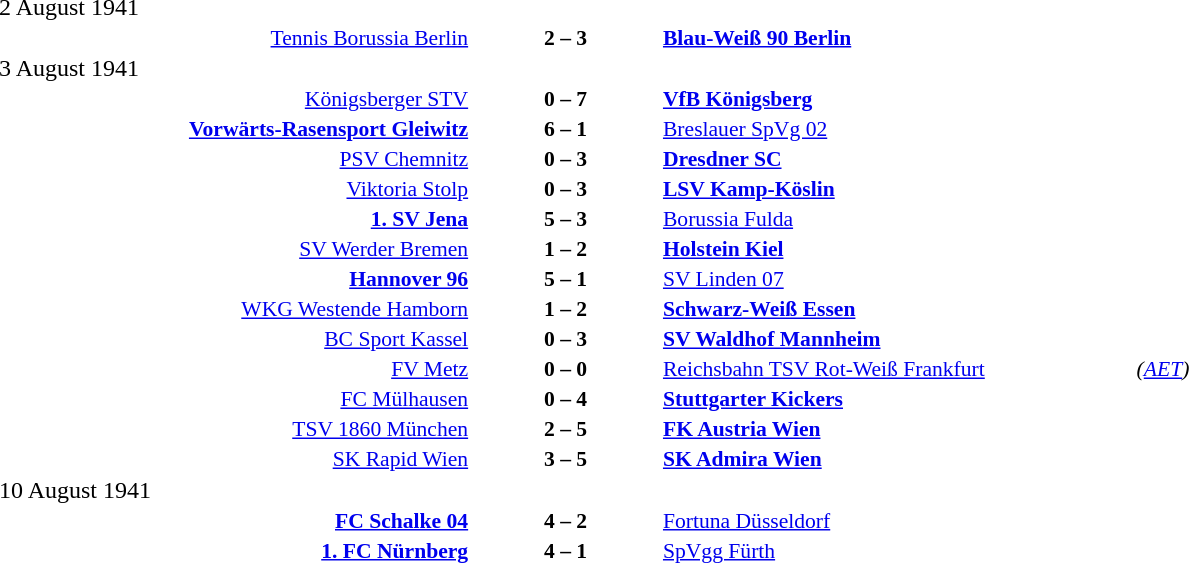<table width=100% cellspacing=1>
<tr>
<th width=25%></th>
<th width=10%></th>
<th width=25%></th>
<th></th>
</tr>
<tr>
<td>2 August 1941</td>
</tr>
<tr style=font-size:90%>
<td align=right><a href='#'>Tennis Borussia Berlin</a></td>
<td align=center><strong>2 – 3</strong></td>
<td><strong><a href='#'>Blau-Weiß 90 Berlin</a></strong></td>
</tr>
<tr>
<td>3 August 1941</td>
</tr>
<tr style=font-size:90%>
<td align=right><a href='#'>Königsberger STV</a></td>
<td align=center><strong>0 – 7</strong></td>
<td><strong><a href='#'>VfB Königsberg</a></strong></td>
</tr>
<tr style=font-size:90%>
<td align=right><strong><a href='#'>Vorwärts-Rasensport Gleiwitz</a></strong></td>
<td align=center><strong>6 – 1</strong></td>
<td><a href='#'>Breslauer SpVg 02</a></td>
</tr>
<tr style=font-size:90%>
<td align=right><a href='#'>PSV Chemnitz</a></td>
<td align=center><strong>0 – 3</strong></td>
<td><strong><a href='#'>Dresdner SC</a></strong></td>
</tr>
<tr style=font-size:90%>
<td align=right><a href='#'>Viktoria Stolp</a></td>
<td align=center><strong>0 – 3</strong></td>
<td><strong><a href='#'>LSV Kamp-Köslin</a></strong></td>
</tr>
<tr style=font-size:90%>
<td align=right><strong><a href='#'>1. SV Jena</a></strong></td>
<td align=center><strong>5 – 3</strong></td>
<td><a href='#'>Borussia Fulda</a></td>
</tr>
<tr style=font-size:90%>
<td align=right><a href='#'>SV Werder Bremen</a></td>
<td align=center><strong>1 – 2</strong></td>
<td><strong><a href='#'>Holstein Kiel</a></strong></td>
</tr>
<tr style=font-size:90%>
<td align=right><strong><a href='#'>Hannover 96</a></strong></td>
<td align=center><strong>5 – 1</strong></td>
<td><a href='#'>SV Linden 07</a></td>
</tr>
<tr style=font-size:90%>
<td align=right><a href='#'>WKG Westende Hamborn</a></td>
<td align=center><strong>1 – 2</strong></td>
<td><strong><a href='#'>Schwarz-Weiß Essen</a></strong></td>
</tr>
<tr style=font-size:90%>
<td align=right><a href='#'>BC Sport Kassel</a></td>
<td align=center><strong>0 – 3</strong></td>
<td><strong><a href='#'>SV Waldhof Mannheim</a></strong></td>
</tr>
<tr style=font-size:90%>
<td align=right><a href='#'>FV Metz</a></td>
<td align=center><strong>0 – 0</strong></td>
<td><a href='#'>Reichsbahn TSV Rot-Weiß Frankfurt</a></td>
<td><em>(<a href='#'>AET</a>)</em></td>
</tr>
<tr style=font-size:90%>
<td align=right><a href='#'>FC Mülhausen</a></td>
<td align=center><strong>0 – 4</strong></td>
<td><strong><a href='#'>Stuttgarter Kickers</a></strong></td>
</tr>
<tr style=font-size:90%>
<td align=right><a href='#'>TSV 1860 München</a></td>
<td align=center><strong>2 – 5</strong></td>
<td><strong><a href='#'>FK Austria Wien</a></strong></td>
</tr>
<tr style=font-size:90%>
<td align=right><a href='#'>SK Rapid Wien</a></td>
<td align=center><strong>3 – 5</strong></td>
<td><strong><a href='#'>SK Admira Wien</a></strong></td>
</tr>
<tr>
<td>10 August 1941</td>
</tr>
<tr style=font-size:90%>
<td align=right><strong><a href='#'>FC Schalke 04</a></strong></td>
<td align=center><strong>4 – 2</strong></td>
<td><a href='#'>Fortuna Düsseldorf</a></td>
</tr>
<tr style=font-size:90%>
<td align=right><strong><a href='#'>1. FC Nürnberg</a></strong></td>
<td align=center><strong>4 – 1</strong></td>
<td><a href='#'>SpVgg Fürth</a></td>
</tr>
</table>
